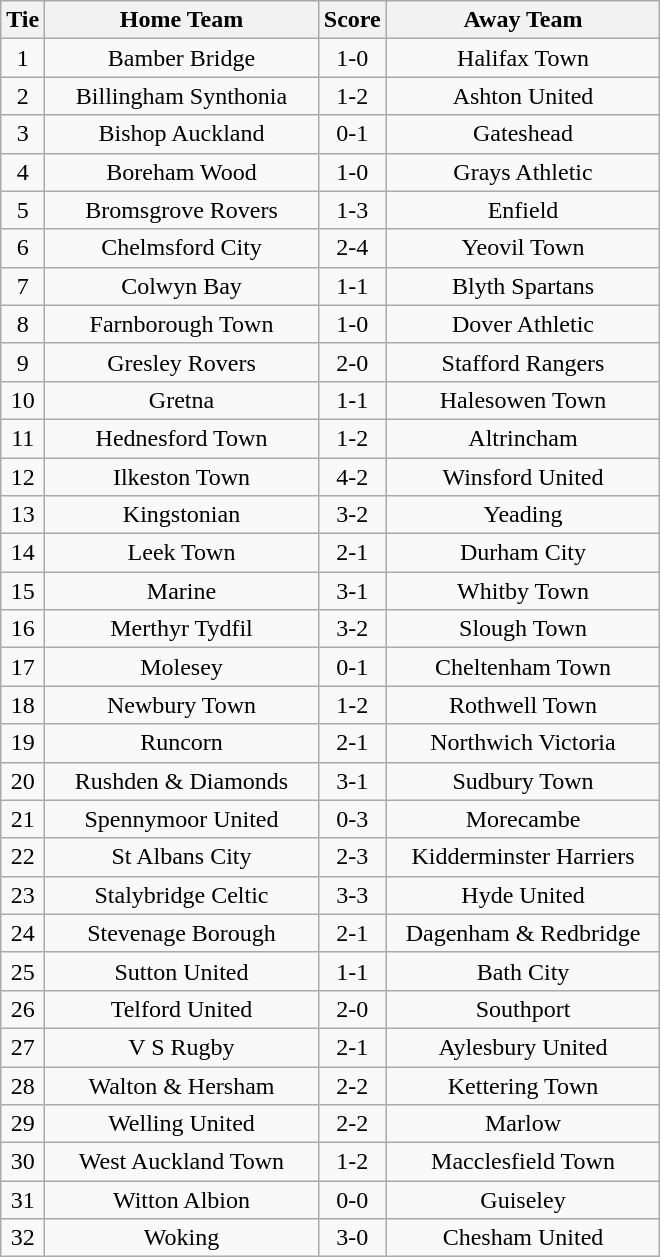<table class="wikitable" style="text-align:center;">
<tr>
<th width=20>Tie</th>
<th width=175>Home Team</th>
<th width=20>Score</th>
<th width=175>Away Team</th>
</tr>
<tr>
<td>1</td>
<td>Bamber Bridge</td>
<td>1-0</td>
<td>Halifax Town</td>
</tr>
<tr>
<td>2</td>
<td>Billingham Synthonia</td>
<td>1-2</td>
<td>Ashton United</td>
</tr>
<tr>
<td>3</td>
<td>Bishop Auckland</td>
<td>0-1</td>
<td>Gateshead</td>
</tr>
<tr>
<td>4</td>
<td>Boreham Wood</td>
<td>1-0</td>
<td>Grays Athletic</td>
</tr>
<tr>
<td>5</td>
<td>Bromsgrove Rovers</td>
<td>1-3</td>
<td>Enfield</td>
</tr>
<tr>
<td>6</td>
<td>Chelmsford City</td>
<td>2-4</td>
<td>Yeovil Town</td>
</tr>
<tr>
<td>7</td>
<td>Colwyn Bay</td>
<td>1-1</td>
<td>Blyth Spartans</td>
</tr>
<tr>
<td>8</td>
<td>Farnborough Town</td>
<td>1-0</td>
<td>Dover Athletic</td>
</tr>
<tr>
<td>9</td>
<td>Gresley Rovers</td>
<td>2-0</td>
<td>Stafford Rangers</td>
</tr>
<tr>
<td>10</td>
<td>Gretna</td>
<td>1-1</td>
<td>Halesowen Town</td>
</tr>
<tr>
<td>11</td>
<td>Hednesford Town</td>
<td>1-2</td>
<td>Altrincham</td>
</tr>
<tr>
<td>12</td>
<td>Ilkeston Town</td>
<td>4-2</td>
<td>Winsford United</td>
</tr>
<tr>
<td>13</td>
<td>Kingstonian</td>
<td>3-2</td>
<td>Yeading</td>
</tr>
<tr>
<td>14</td>
<td>Leek Town</td>
<td>2-1</td>
<td>Durham City</td>
</tr>
<tr>
<td>15</td>
<td>Marine</td>
<td>3-1</td>
<td>Whitby Town</td>
</tr>
<tr>
<td>16</td>
<td>Merthyr Tydfil</td>
<td>3-2</td>
<td>Slough Town</td>
</tr>
<tr>
<td>17</td>
<td>Molesey</td>
<td>0-1</td>
<td>Cheltenham Town</td>
</tr>
<tr>
<td>18</td>
<td>Newbury Town</td>
<td>1-2</td>
<td>Rothwell Town</td>
</tr>
<tr>
<td>19</td>
<td>Runcorn</td>
<td>2-1</td>
<td>Northwich Victoria</td>
</tr>
<tr>
<td>20</td>
<td>Rushden & Diamonds</td>
<td>3-1</td>
<td>Sudbury Town</td>
</tr>
<tr>
<td>21</td>
<td>Spennymoor United</td>
<td>0-3</td>
<td>Morecambe</td>
</tr>
<tr>
<td>22</td>
<td>St Albans City</td>
<td>2-3</td>
<td>Kidderminster Harriers</td>
</tr>
<tr>
<td>23</td>
<td>Stalybridge Celtic</td>
<td>3-3</td>
<td>Hyde United</td>
</tr>
<tr>
<td>24</td>
<td>Stevenage Borough</td>
<td>2-1</td>
<td>Dagenham & Redbridge</td>
</tr>
<tr>
<td>25</td>
<td>Sutton United</td>
<td>1-1</td>
<td>Bath City</td>
</tr>
<tr>
<td>26</td>
<td>Telford United</td>
<td>2-0</td>
<td>Southport</td>
</tr>
<tr>
<td>27</td>
<td>V S Rugby</td>
<td>2-1</td>
<td>Aylesbury United</td>
</tr>
<tr>
<td>28</td>
<td>Walton & Hersham</td>
<td>2-2</td>
<td>Kettering Town</td>
</tr>
<tr>
<td>29</td>
<td>Welling United</td>
<td>2-2</td>
<td>Marlow</td>
</tr>
<tr>
<td>30</td>
<td>West Auckland Town</td>
<td>1-2</td>
<td>Macclesfield Town</td>
</tr>
<tr>
<td>31</td>
<td>Witton Albion</td>
<td>0-0</td>
<td>Guiseley</td>
</tr>
<tr>
<td>32</td>
<td>Woking</td>
<td>3-0</td>
<td>Chesham United</td>
</tr>
</table>
